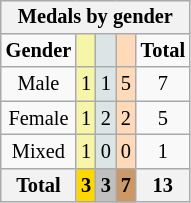<table class="wikitable" style="font-size:85%; float:left">
<tr style="background:#efefef;">
<th colspan=5><strong>Medals by gender</strong></th>
</tr>
<tr align=center>
<td><strong>Gender</strong></td>
<td style="background:#f7f6a8;"></td>
<td style="background:#dce5e5;"></td>
<td style="background:#ffdab9;"></td>
<td><strong>Total</strong></td>
</tr>
<tr align=center>
<td>Male</td>
<td style="background:#F7F6A8;">1</td>
<td style="background:#DCE5E5;">1</td>
<td style="background:#FFDAB9;">5</td>
<td>7</td>
</tr>
<tr align=center>
<td>Female</td>
<td style="background:#F7F6A8;">1</td>
<td style="background:#DCE5E5;">2</td>
<td style="background:#FFDAB9;">2</td>
<td>5</td>
</tr>
<tr align=center>
<td>Mixed</td>
<td style="background:#F7F6A8;">1</td>
<td style="background:#DCE5E5;">0</td>
<td style="background:#FFDAB9;">0</td>
<td>1</td>
</tr>
<tr align=center>
<th><strong>Total</strong></th>
<th style="background:gold;"><strong>3</strong></th>
<th style="background:silver;"><strong>3</strong></th>
<th style="background:#c96;"><strong>7</strong></th>
<th><strong>13</strong></th>
</tr>
</table>
